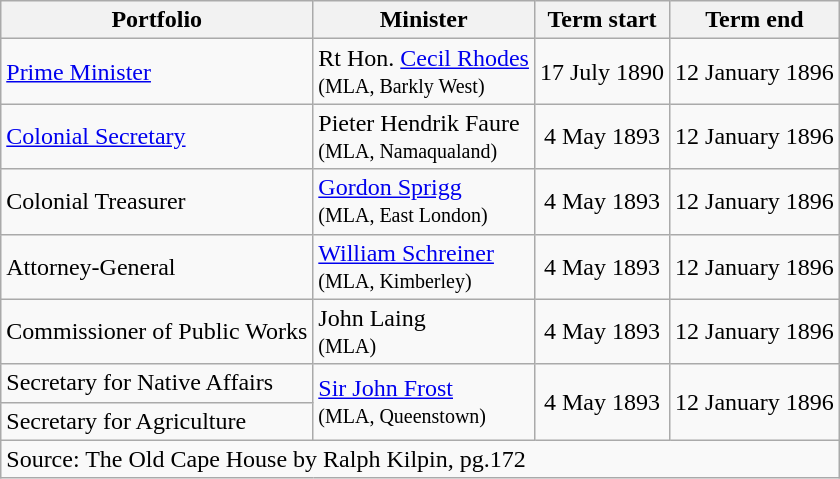<table class="wikitable">
<tr>
<th>Portfolio</th>
<th>Minister</th>
<th>Term start</th>
<th>Term end</th>
</tr>
<tr>
<td><a href='#'>Prime Minister</a></td>
<td>Rt Hon. <a href='#'>Cecil Rhodes</a><br><small>(MLA, Barkly West)</small></td>
<td rowspan="1" align="center">17 July 1890</td>
<td rowspan="1" align="center">12 January 1896</td>
</tr>
<tr>
<td><a href='#'>Colonial Secretary</a></td>
<td>Pieter Hendrik Faure<br><small>(MLA, Namaqualand)</small></td>
<td rowspan="1" align="center">4 May 1893</td>
<td rowspan="1" align="center">12 January 1896</td>
</tr>
<tr>
<td>Colonial Treasurer</td>
<td><a href='#'>Gordon Sprigg</a><br><small>(MLA, East London)</small></td>
<td rowspan="1" align="center">4 May 1893</td>
<td rowspan="1" align="center">12 January 1896</td>
</tr>
<tr>
<td>Attorney-General</td>
<td><a href='#'>William Schreiner</a><br><small>(MLA, Kimberley)</small></td>
<td rowspan="1" align="center">4 May 1893</td>
<td rowspan="1" align="center">12 January 1896</td>
</tr>
<tr>
<td>Commissioner of Public Works</td>
<td>John Laing<br><small>(MLA)</small></td>
<td rowspan="1" align="center">4 May 1893</td>
<td rowspan="1" align="center">12 January 1896</td>
</tr>
<tr>
<td>Secretary for Native Affairs</td>
<td rowspan="2"><a href='#'>Sir John Frost</a><br><small>(MLA, Queenstown)</small></td>
<td rowspan="2" align="center">4 May 1893</td>
<td rowspan="2" align="center">12 January 1896</td>
</tr>
<tr>
<td>Secretary for Agriculture</td>
</tr>
<tr>
<td colspan="4">Source: The Old Cape House by Ralph Kilpin, pg.172</td>
</tr>
</table>
